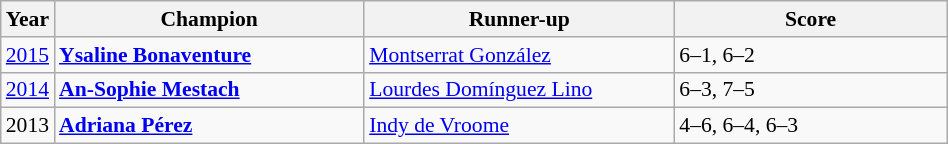<table class="wikitable" style="font-size:90%">
<tr>
<th>Year</th>
<th width="200">Champion</th>
<th width="200">Runner-up</th>
<th width="175">Score</th>
</tr>
<tr>
<td><a href='#'>2015</a></td>
<td> <strong><a href='#'>Ysaline Bonaventure</a></strong></td>
<td> <a href='#'>Montserrat González</a></td>
<td>6–1, 6–2</td>
</tr>
<tr>
<td><a href='#'>2014</a></td>
<td> <strong><a href='#'>An-Sophie Mestach</a></strong></td>
<td> <a href='#'>Lourdes Domínguez Lino</a></td>
<td>6–3, 7–5</td>
</tr>
<tr>
<td>2013</td>
<td> <strong><a href='#'>Adriana Pérez</a></strong></td>
<td> <a href='#'>Indy de Vroome</a></td>
<td>4–6, 6–4, 6–3</td>
</tr>
</table>
